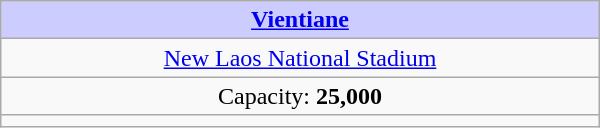<table class="wikitable" style="text-align:center" width="400px">
<tr>
<th colspan=2 style = "background-color:#CCCCFF"> <a href='#'>Vientiane</a></th>
</tr>
<tr>
<td><a href='#'>New Laos National Stadium</a></td>
</tr>
<tr>
<td>Capacity: <strong>25,000</strong></td>
</tr>
<tr>
<td></td>
</tr>
</table>
